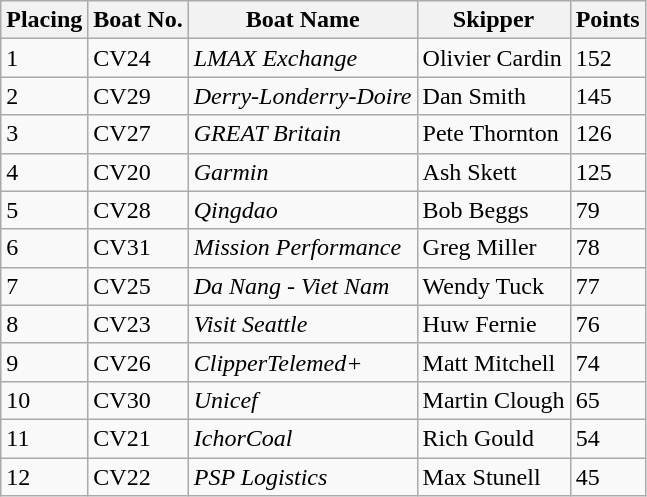<table class="wikitable">
<tr>
<th>Placing</th>
<th>Boat No.</th>
<th>Boat Name</th>
<th>Skipper</th>
<th>Points</th>
</tr>
<tr>
<td>1</td>
<td>CV24</td>
<td><em>LMAX Exchange</em></td>
<td>Olivier Cardin</td>
<td>152</td>
</tr>
<tr>
<td>2</td>
<td>CV29</td>
<td><em>Derry-Londerry-Doire</em></td>
<td>Dan Smith</td>
<td>145</td>
</tr>
<tr>
<td>3</td>
<td>CV27</td>
<td><em>GREAT Britain</em></td>
<td>Pete Thornton</td>
<td>126</td>
</tr>
<tr>
<td>4</td>
<td>CV20</td>
<td><em>Garmin</em></td>
<td>Ash Skett</td>
<td>125</td>
</tr>
<tr>
<td>5</td>
<td>CV28</td>
<td><em>Qingdao</em></td>
<td>Bob Beggs</td>
<td>79</td>
</tr>
<tr>
<td>6</td>
<td>CV31</td>
<td><em>Mission Performance</em></td>
<td>Greg Miller</td>
<td>78</td>
</tr>
<tr>
<td>7</td>
<td>CV25</td>
<td><em>Da Nang - Viet Nam</em></td>
<td>Wendy Tuck</td>
<td>77</td>
</tr>
<tr>
<td>8</td>
<td>CV23</td>
<td><em>Visit Seattle</em></td>
<td>Huw Fernie</td>
<td>76</td>
</tr>
<tr>
<td>9</td>
<td>CV26</td>
<td><em>ClipperTelemed+</em></td>
<td>Matt Mitchell</td>
<td>74</td>
</tr>
<tr>
<td>10</td>
<td>CV30</td>
<td><em>Unicef</em></td>
<td>Martin Clough</td>
<td>65</td>
</tr>
<tr>
<td>11</td>
<td>CV21</td>
<td><em>IchorCoal</em></td>
<td>Rich Gould</td>
<td>54</td>
</tr>
<tr>
<td>12</td>
<td>CV22</td>
<td><em>PSP Logistics</em></td>
<td>Max Stunell</td>
<td>45</td>
</tr>
</table>
